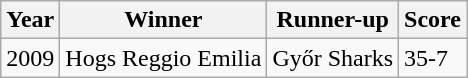<table class="wikitable">
<tr>
<th>Year</th>
<th>Winner</th>
<th>Runner-up</th>
<th>Score</th>
</tr>
<tr>
<td>2009</td>
<td> Hogs Reggio Emilia</td>
<td> Győr Sharks</td>
<td>35-7</td>
</tr>
</table>
